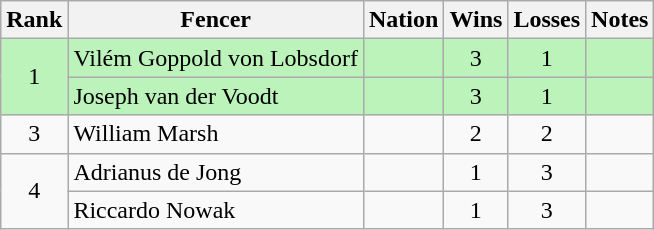<table class="wikitable sortable" style="text-align:center">
<tr>
<th>Rank</th>
<th>Fencer</th>
<th>Nation</th>
<th>Wins</th>
<th>Losses</th>
<th>Notes</th>
</tr>
<tr bgcolor=bbf3bb>
<td rowspan=2>1</td>
<td align=left>Vilém Goppold von Lobsdorf</td>
<td align=left></td>
<td>3</td>
<td>1</td>
<td></td>
</tr>
<tr bgcolor=bbf3bb>
<td align=left>Joseph van der Voodt</td>
<td align=left></td>
<td>3</td>
<td>1</td>
<td></td>
</tr>
<tr>
<td>3</td>
<td align=left>William Marsh</td>
<td align=left></td>
<td>2</td>
<td>2</td>
<td></td>
</tr>
<tr>
<td rowspan=2>4</td>
<td align=left>Adrianus de Jong</td>
<td align=left></td>
<td>1</td>
<td>3</td>
<td></td>
</tr>
<tr>
<td align=left>Riccardo Nowak</td>
<td align=left></td>
<td>1</td>
<td>3</td>
<td></td>
</tr>
</table>
